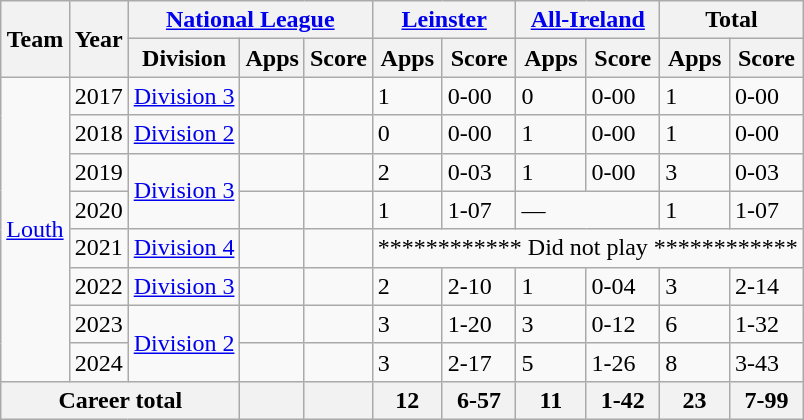<table class="wikitable">
<tr>
<th rowspan="2">Team</th>
<th rowspan="2">Year</th>
<th colspan="3"><a href='#'>National League</a></th>
<th colspan="2"><a href='#'>Leinster</a></th>
<th colspan="2"><a href='#'>All-Ireland</a></th>
<th colspan="2">Total</th>
</tr>
<tr>
<th>Division</th>
<th>Apps</th>
<th>Score</th>
<th>Apps</th>
<th>Score</th>
<th>Apps</th>
<th>Score</th>
<th>Apps</th>
<th>Score</th>
</tr>
<tr>
<td rowspan="8"><a href='#'>Louth</a></td>
<td>2017</td>
<td><a href='#'>Division 3</a></td>
<td></td>
<td></td>
<td>1</td>
<td>0-00</td>
<td>0</td>
<td>0-00</td>
<td>1</td>
<td>0-00</td>
</tr>
<tr>
<td>2018</td>
<td><a href='#'>Division 2</a></td>
<td></td>
<td></td>
<td>0</td>
<td>0-00</td>
<td>1</td>
<td>0-00</td>
<td>1</td>
<td>0-00</td>
</tr>
<tr>
<td>2019</td>
<td rowspan="2"><a href='#'>Division 3</a></td>
<td></td>
<td></td>
<td>2</td>
<td>0-03</td>
<td>1</td>
<td>0-00</td>
<td>3</td>
<td>0-03</td>
</tr>
<tr>
<td>2020</td>
<td></td>
<td></td>
<td>1</td>
<td>1-07</td>
<td colspan="2">—</td>
<td>1</td>
<td>1-07</td>
</tr>
<tr>
<td>2021</td>
<td><a href='#'>Division 4</a></td>
<td></td>
<td></td>
<td colspan="6">************ Did not play ************</td>
</tr>
<tr>
<td>2022</td>
<td><a href='#'>Division 3</a></td>
<td></td>
<td></td>
<td>2</td>
<td>2-10</td>
<td>1</td>
<td>0-04</td>
<td>3</td>
<td>2-14</td>
</tr>
<tr>
<td>2023</td>
<td rowspan="2"><a href='#'>Division 2</a></td>
<td></td>
<td></td>
<td>3</td>
<td>1-20</td>
<td>3</td>
<td>0-12</td>
<td>6</td>
<td>1-32</td>
</tr>
<tr>
<td>2024</td>
<td></td>
<td></td>
<td>3</td>
<td>2-17</td>
<td>5</td>
<td>1-26</td>
<td>8</td>
<td>3-43</td>
</tr>
<tr>
<th colspan="3">Career total</th>
<th></th>
<th></th>
<th>12</th>
<th>6-57</th>
<th>11</th>
<th>1-42</th>
<th>23</th>
<th>7-99</th>
</tr>
</table>
